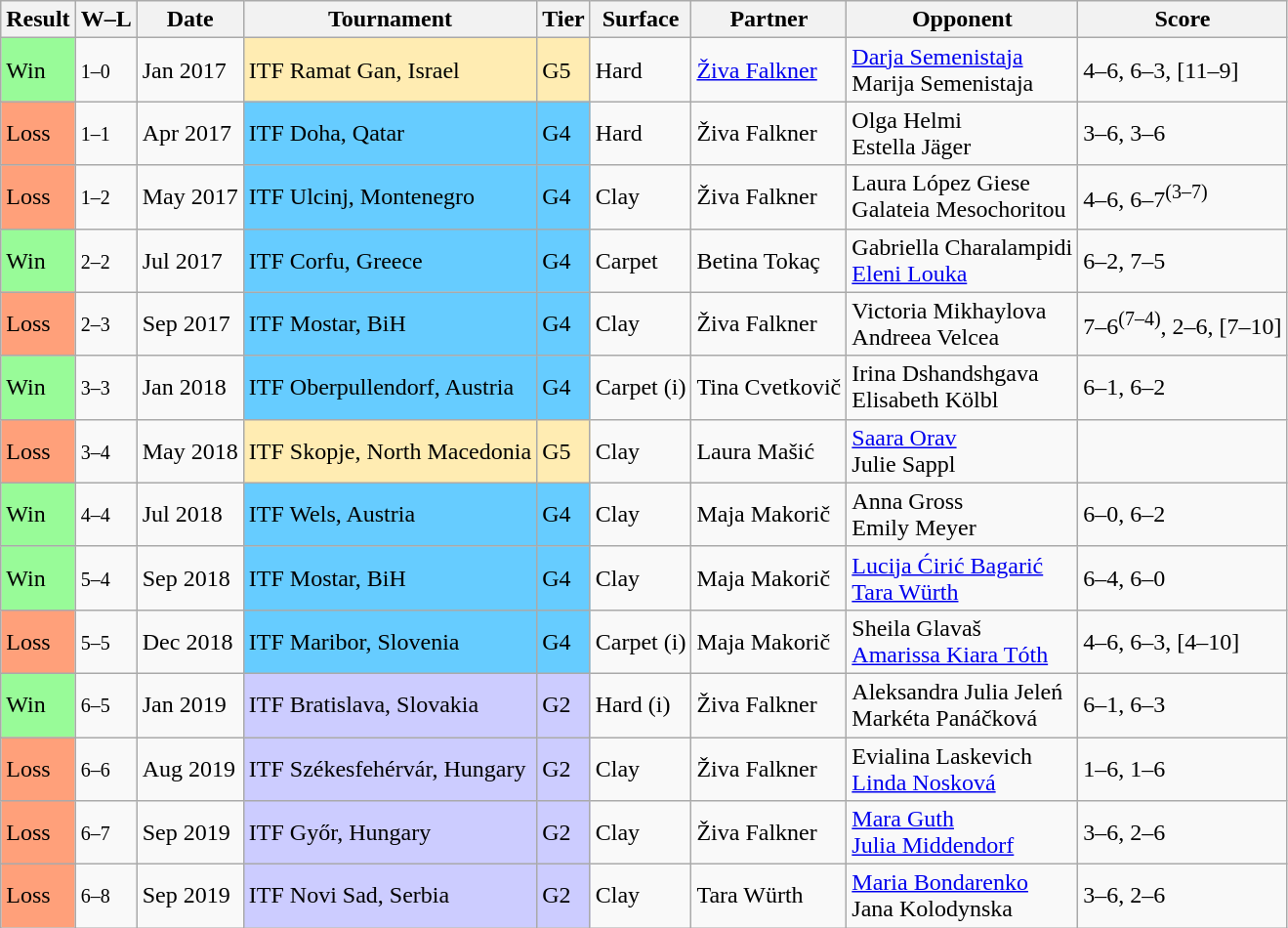<table class="sortable wikitable">
<tr>
<th>Result</th>
<th class="unsortable">W–L</th>
<th>Date</th>
<th>Tournament</th>
<th>Tier</th>
<th>Surface</th>
<th>Partner</th>
<th>Opponent</th>
<th class="unsortable">Score</th>
</tr>
<tr>
<td bgcolor=98fb98>Win</td>
<td><small>1–0</small></td>
<td>Jan 2017</td>
<td style="background:#ffecb2;">ITF Ramat Gan, Israel</td>
<td style="background:#ffecb2;">G5</td>
<td>Hard</td>
<td> <a href='#'>Živa Falkner</a></td>
<td> <a href='#'>Darja Semenistaja</a> <br>  Marija Semenistaja</td>
<td>4–6, 6–3, [11–9]</td>
</tr>
<tr>
<td bgcolor=ffa07a>Loss</td>
<td><small>1–1</small></td>
<td>Apr 2017</td>
<td style="background:#6cf;">ITF Doha, Qatar</td>
<td style="background:#6cf;">G4</td>
<td>Hard</td>
<td> Živa Falkner</td>
<td> Olga Helmi <br>  Estella Jäger</td>
<td>3–6, 3–6</td>
</tr>
<tr>
<td bgcolor=ffa07a>Loss</td>
<td><small>1–2</small></td>
<td>May 2017</td>
<td style="background:#6cf;">ITF Ulcinj, Montenegro</td>
<td style="background:#6cf;">G4</td>
<td>Clay</td>
<td> Živa Falkner</td>
<td> Laura López Giese <br>  Galateia Mesochoritou</td>
<td>4–6, 6–7<sup>(3–7)</sup></td>
</tr>
<tr>
<td bgcolor=98fb98>Win</td>
<td><small>2–2</small></td>
<td>Jul 2017</td>
<td style="background:#6cf;">ITF Corfu, Greece</td>
<td style="background:#6cf;">G4</td>
<td>Carpet</td>
<td> Betina Tokaç</td>
<td> Gabriella Charalampidi <br>  <a href='#'>Eleni Louka</a></td>
<td>6–2, 7–5</td>
</tr>
<tr>
<td bgcolor=ffa07a>Loss</td>
<td><small>2–3</small></td>
<td>Sep 2017</td>
<td style="background:#6cf;">ITF Mostar, BiH</td>
<td style="background:#6cf;">G4</td>
<td>Clay</td>
<td> Živa Falkner</td>
<td> Victoria Mikhaylova <br>  Andreea Velcea</td>
<td>7–6<sup>(7–4)</sup>, 2–6, [7–10]</td>
</tr>
<tr>
<td bgcolor=98fb98>Win</td>
<td><small>3–3</small></td>
<td>Jan 2018</td>
<td style="background:#6cf;">ITF Oberpullendorf, Austria</td>
<td style="background:#6cf;">G4</td>
<td>Carpet (i)</td>
<td> Tina Cvetkovič</td>
<td> Irina Dshandshgava <br>  Elisabeth Kölbl</td>
<td>6–1, 6–2</td>
</tr>
<tr>
<td bgcolor=ffa07a>Loss</td>
<td><small>3–4</small></td>
<td>May 2018</td>
<td style="background:#ffecb2;">ITF Skopje, North Macedonia</td>
<td style="background:#ffecb2;">G5</td>
<td>Clay</td>
<td> Laura Mašić</td>
<td> <a href='#'>Saara Orav</a> <br>  Julie Sappl</td>
<td></td>
</tr>
<tr>
<td bgcolor=98fb98>Win</td>
<td><small>4–4</small></td>
<td>Jul 2018</td>
<td style="background:#6cf;">ITF Wels, Austria</td>
<td style="background:#6cf;">G4</td>
<td>Clay</td>
<td> Maja Makorič</td>
<td> Anna Gross <br>  Emily Meyer</td>
<td>6–0, 6–2</td>
</tr>
<tr>
<td bgcolor=98fb98>Win</td>
<td><small>5–4</small></td>
<td>Sep 2018</td>
<td style="background:#6cf;">ITF Mostar, BiH</td>
<td style="background:#6cf;">G4</td>
<td>Clay</td>
<td> Maja Makorič</td>
<td> <a href='#'>Lucija Ćirić Bagarić</a> <br>  <a href='#'>Tara Würth</a></td>
<td>6–4, 6–0</td>
</tr>
<tr>
<td bgcolor=ffa07a>Loss</td>
<td><small>5–5</small></td>
<td>Dec 2018</td>
<td style="background:#6cf;">ITF Maribor, Slovenia</td>
<td style="background:#6cf;">G4</td>
<td>Carpet (i)</td>
<td> Maja Makorič</td>
<td> Sheila Glavaš <br>  <a href='#'>Amarissa Kiara Tóth</a></td>
<td>4–6, 6–3, [4–10]</td>
</tr>
<tr>
<td bgcolor=98fb98>Win</td>
<td><small>6–5</small></td>
<td>Jan 2019</td>
<td style="background:#ccf;">ITF Bratislava, Slovakia</td>
<td style="background:#ccf;">G2</td>
<td>Hard (i)</td>
<td> Živa Falkner</td>
<td> Aleksandra Julia Jeleń <br>  Markéta Panáčková</td>
<td>6–1, 6–3</td>
</tr>
<tr>
<td bgcolor=ffa07a>Loss</td>
<td><small>6–6</small></td>
<td>Aug 2019</td>
<td style="background:#ccf;">ITF Székesfehérvár, Hungary</td>
<td style="background:#ccf;">G2</td>
<td>Clay</td>
<td> Živa Falkner</td>
<td> Evialina Laskevich <br>  <a href='#'>Linda Nosková</a></td>
<td>1–6, 1–6</td>
</tr>
<tr>
<td bgcolor=ffa07a>Loss</td>
<td><small>6–7</small></td>
<td>Sep 2019</td>
<td style="background:#ccf;">ITF Győr, Hungary</td>
<td style="background:#ccf;">G2</td>
<td>Clay</td>
<td> Živa Falkner</td>
<td> <a href='#'>Mara Guth</a> <br>  <a href='#'>Julia Middendorf</a></td>
<td>3–6, 2–6</td>
</tr>
<tr>
<td bgcolor=ffa07a>Loss</td>
<td><small>6–8</small></td>
<td>Sep 2019</td>
<td style="background:#ccf;">ITF Novi Sad, Serbia</td>
<td style="background:#ccf;">G2</td>
<td>Clay</td>
<td> Tara Würth</td>
<td> <a href='#'>Maria Bondarenko</a> <br>  Jana Kolodynska</td>
<td>3–6, 2–6</td>
</tr>
</table>
